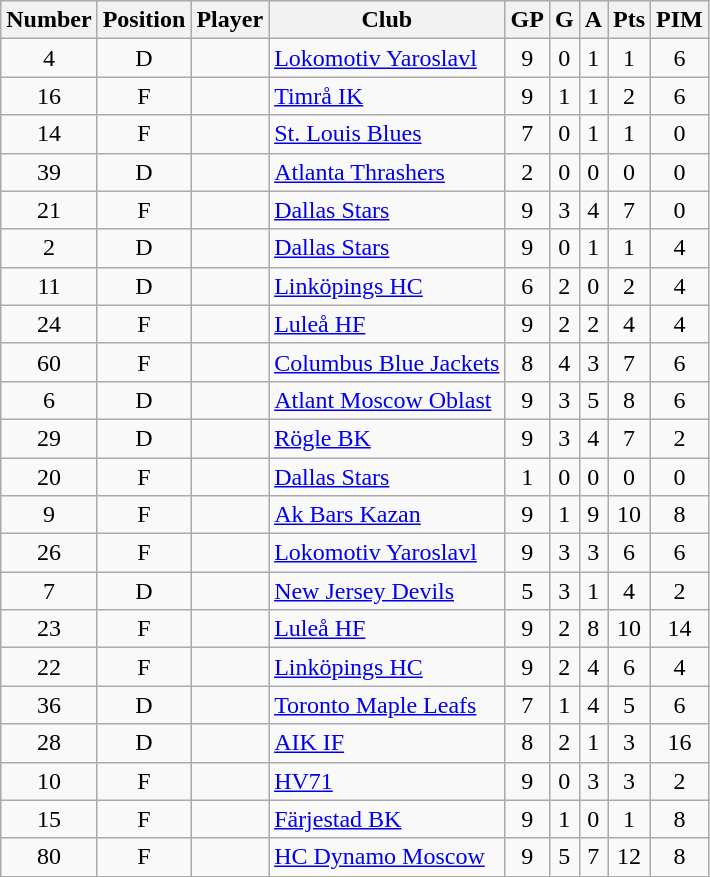<table class="wikitable sortable" style="text-align: center;">
<tr>
<th>Number</th>
<th>Position</th>
<th>Player</th>
<th>Club</th>
<th>GP</th>
<th>G</th>
<th>A</th>
<th>Pts</th>
<th>PIM</th>
</tr>
<tr>
<td>4</td>
<td>D</td>
<td align=left></td>
<td align=left><a href='#'>Lokomotiv Yaroslavl</a></td>
<td>9</td>
<td>0</td>
<td>1</td>
<td>1</td>
<td>6</td>
</tr>
<tr>
<td>16</td>
<td>F</td>
<td align=left></td>
<td align=left><a href='#'>Timrå IK</a></td>
<td>9</td>
<td>1</td>
<td>1</td>
<td>2</td>
<td>6</td>
</tr>
<tr>
<td>14</td>
<td>F</td>
<td align=left></td>
<td align=left><a href='#'>St. Louis Blues</a></td>
<td>7</td>
<td>0</td>
<td>1</td>
<td>1</td>
<td>0</td>
</tr>
<tr>
<td>39</td>
<td>D</td>
<td align=left></td>
<td align=left><a href='#'>Atlanta Thrashers</a></td>
<td>2</td>
<td>0</td>
<td>0</td>
<td>0</td>
<td>0</td>
</tr>
<tr>
<td>21</td>
<td>F</td>
<td align=left></td>
<td align=left><a href='#'>Dallas Stars</a></td>
<td>9</td>
<td>3</td>
<td>4</td>
<td>7</td>
<td>0</td>
</tr>
<tr>
<td>2</td>
<td>D</td>
<td align=left></td>
<td align=left><a href='#'>Dallas Stars</a></td>
<td>9</td>
<td>0</td>
<td>1</td>
<td>1</td>
<td>4</td>
</tr>
<tr>
<td>11</td>
<td>D</td>
<td align=left></td>
<td align=left><a href='#'>Linköpings HC</a></td>
<td>6</td>
<td>2</td>
<td>0</td>
<td>2</td>
<td>4</td>
</tr>
<tr>
<td>24</td>
<td>F</td>
<td align=left></td>
<td align=left><a href='#'>Luleå HF</a></td>
<td>9</td>
<td>2</td>
<td>2</td>
<td>4</td>
<td>4</td>
</tr>
<tr>
<td>60</td>
<td>F</td>
<td align=left></td>
<td align=left><a href='#'>Columbus Blue Jackets</a></td>
<td>8</td>
<td>4</td>
<td>3</td>
<td>7</td>
<td>6</td>
</tr>
<tr>
<td>6</td>
<td>D</td>
<td align=left></td>
<td align=left><a href='#'>Atlant Moscow Oblast</a></td>
<td>9</td>
<td>3</td>
<td>5</td>
<td>8</td>
<td>6</td>
</tr>
<tr>
<td>29</td>
<td>D</td>
<td align=left></td>
<td align=left><a href='#'>Rögle BK</a></td>
<td>9</td>
<td>3</td>
<td>4</td>
<td>7</td>
<td>2</td>
</tr>
<tr>
<td>20</td>
<td>F</td>
<td align=left></td>
<td align=left><a href='#'>Dallas Stars</a></td>
<td>1</td>
<td>0</td>
<td>0</td>
<td>0</td>
<td>0</td>
</tr>
<tr>
<td>9</td>
<td>F</td>
<td align=left></td>
<td align=left><a href='#'>Ak Bars Kazan</a></td>
<td>9</td>
<td>1</td>
<td>9</td>
<td>10</td>
<td>8</td>
</tr>
<tr>
<td>26</td>
<td>F</td>
<td align=left></td>
<td align=left><a href='#'>Lokomotiv Yaroslavl</a></td>
<td>9</td>
<td>3</td>
<td>3</td>
<td>6</td>
<td>6</td>
</tr>
<tr>
<td>7</td>
<td>D</td>
<td align=left></td>
<td align=left><a href='#'>New Jersey Devils</a></td>
<td>5</td>
<td>3</td>
<td>1</td>
<td>4</td>
<td>2</td>
</tr>
<tr>
<td>23</td>
<td>F</td>
<td align=left></td>
<td align=left><a href='#'>Luleå HF</a></td>
<td>9</td>
<td>2</td>
<td>8</td>
<td>10</td>
<td>14</td>
</tr>
<tr>
<td>22</td>
<td>F</td>
<td align=left></td>
<td align=left><a href='#'>Linköpings HC</a></td>
<td>9</td>
<td>2</td>
<td>4</td>
<td>6</td>
<td>4</td>
</tr>
<tr>
<td>36</td>
<td>D</td>
<td align=left></td>
<td align=left><a href='#'>Toronto Maple Leafs</a></td>
<td>7</td>
<td>1</td>
<td>4</td>
<td>5</td>
<td>6</td>
</tr>
<tr>
<td>28</td>
<td>D</td>
<td align=left></td>
<td align=left><a href='#'>AIK IF</a></td>
<td>8</td>
<td>2</td>
<td>1</td>
<td>3</td>
<td>16</td>
</tr>
<tr>
<td>10</td>
<td>F</td>
<td align=left></td>
<td align=left><a href='#'>HV71</a></td>
<td>9</td>
<td>0</td>
<td>3</td>
<td>3</td>
<td>2</td>
</tr>
<tr>
<td>15</td>
<td>F</td>
<td align=left></td>
<td align=left><a href='#'>Färjestad BK</a></td>
<td>9</td>
<td>1</td>
<td>0</td>
<td>1</td>
<td>8</td>
</tr>
<tr>
<td>80</td>
<td>F</td>
<td align=left></td>
<td align=left><a href='#'>HC Dynamo Moscow</a></td>
<td>9</td>
<td>5</td>
<td>7</td>
<td>12</td>
<td>8</td>
</tr>
</table>
